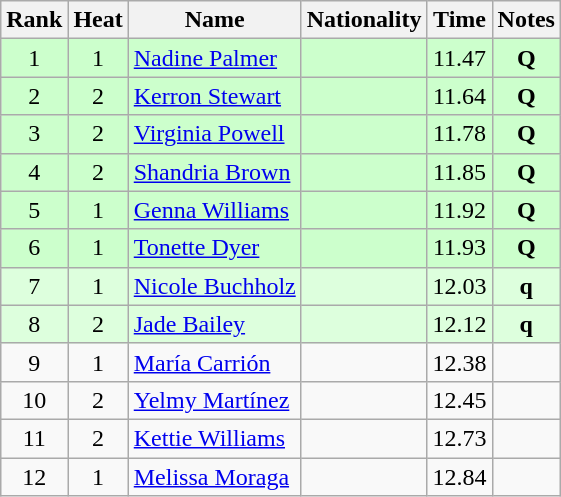<table class="wikitable sortable" style="text-align:center">
<tr>
<th>Rank</th>
<th>Heat</th>
<th>Name</th>
<th>Nationality</th>
<th>Time</th>
<th>Notes</th>
</tr>
<tr bgcolor=ccffcc>
<td align=center>1</td>
<td align=center>1</td>
<td align=left><a href='#'>Nadine Palmer</a></td>
<td align=left></td>
<td>11.47</td>
<td><strong>Q</strong></td>
</tr>
<tr bgcolor=ccffcc>
<td align=center>2</td>
<td align=center>2</td>
<td align=left><a href='#'>Kerron Stewart</a></td>
<td align=left></td>
<td>11.64</td>
<td><strong>Q</strong></td>
</tr>
<tr bgcolor=ccffcc>
<td align=center>3</td>
<td align=center>2</td>
<td align=left><a href='#'>Virginia Powell</a></td>
<td align=left></td>
<td>11.78</td>
<td><strong>Q</strong></td>
</tr>
<tr bgcolor=ccffcc>
<td align=center>4</td>
<td align=center>2</td>
<td align=left><a href='#'>Shandria Brown</a></td>
<td align=left></td>
<td>11.85</td>
<td><strong>Q</strong></td>
</tr>
<tr bgcolor=ccffcc>
<td align=center>5</td>
<td align=center>1</td>
<td align=left><a href='#'>Genna Williams</a></td>
<td align=left></td>
<td>11.92</td>
<td><strong>Q</strong></td>
</tr>
<tr bgcolor=ccffcc>
<td align=center>6</td>
<td align=center>1</td>
<td align=left><a href='#'>Tonette Dyer</a></td>
<td align=left></td>
<td>11.93</td>
<td><strong>Q</strong></td>
</tr>
<tr bgcolor=ddffdd>
<td align=center>7</td>
<td align=center>1</td>
<td align=left><a href='#'>Nicole Buchholz</a></td>
<td align=left></td>
<td>12.03</td>
<td><strong>q</strong></td>
</tr>
<tr bgcolor=ddffdd>
<td align=center>8</td>
<td align=center>2</td>
<td align=left><a href='#'>Jade Bailey</a></td>
<td align=left></td>
<td>12.12</td>
<td><strong>q</strong></td>
</tr>
<tr>
<td align=center>9</td>
<td align=center>1</td>
<td align=left><a href='#'>María Carrión</a></td>
<td align=left></td>
<td>12.38</td>
<td></td>
</tr>
<tr>
<td align=center>10</td>
<td align=center>2</td>
<td align=left><a href='#'>Yelmy Martínez</a></td>
<td align=left></td>
<td>12.45</td>
<td></td>
</tr>
<tr>
<td align=center>11</td>
<td align=center>2</td>
<td align=left><a href='#'>Kettie Williams</a></td>
<td align=left></td>
<td>12.73</td>
<td></td>
</tr>
<tr>
<td align=center>12</td>
<td align=center>1</td>
<td align=left><a href='#'>Melissa Moraga</a></td>
<td align=left></td>
<td>12.84</td>
<td></td>
</tr>
</table>
